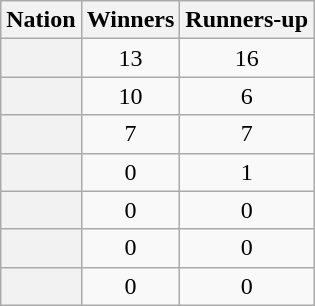<table class="wikitable plainrowheaders sortable">
<tr>
<th scope="col">Nation</th>
<th scope="col">Winners</th>
<th scope="col">Runners-up</th>
</tr>
<tr>
<th scope="row"> </th>
<td align=center>13</td>
<td align=center>16</td>
</tr>
<tr>
<th scope="row"> </th>
<td align=center>10</td>
<td align=center>6</td>
</tr>
<tr>
<th scope="row"> </th>
<td align=center>7</td>
<td align=center>7</td>
</tr>
<tr>
<th scope="row"> </th>
<td align=center>0</td>
<td align=center>1</td>
</tr>
<tr>
<th scope="row"> </th>
<td align=center>0</td>
<td align=center>0</td>
</tr>
<tr>
<th scope="row"> </th>
<td align=center>0</td>
<td align=center>0</td>
</tr>
<tr>
<th scope="row"> </th>
<td align=center>0</td>
<td align=center>0</td>
</tr>
</table>
